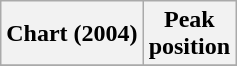<table class="wikitable sortable">
<tr>
<th align="left">Chart (2004)</th>
<th align="center">Peak<br>position</th>
</tr>
<tr>
</tr>
</table>
